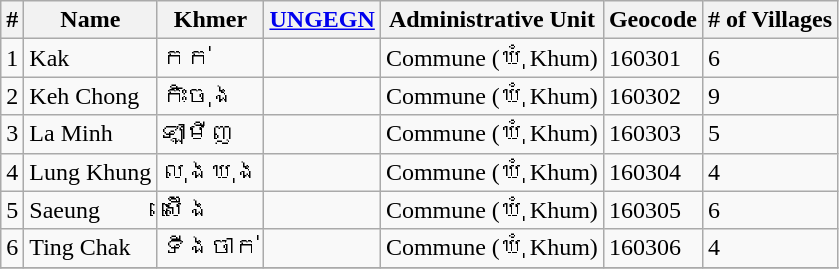<table class="wikitable sortable">
<tr>
<th>#</th>
<th>Name</th>
<th>Khmer</th>
<th><a href='#'>UNGEGN</a></th>
<th>Administrative Unit</th>
<th>Geocode</th>
<th># of Villages</th>
</tr>
<tr>
<td>1</td>
<td>Kak</td>
<td>កក់</td>
<td></td>
<td>Commune (ឃុំ Khum)</td>
<td>160301</td>
<td>6</td>
</tr>
<tr>
<td>2</td>
<td>Keh Chong</td>
<td>កិះចុង</td>
<td></td>
<td>Commune (ឃុំ Khum)</td>
<td>160302</td>
<td>9</td>
</tr>
<tr>
<td>3</td>
<td>La Minh</td>
<td>ឡាមីញ</td>
<td></td>
<td>Commune (ឃុំ Khum)</td>
<td>160303</td>
<td>5</td>
</tr>
<tr>
<td>4</td>
<td>Lung Khung</td>
<td>លុងឃុង</td>
<td></td>
<td>Commune (ឃុំ Khum)</td>
<td>160304</td>
<td>4</td>
</tr>
<tr>
<td>5</td>
<td>Saeung</td>
<td>ស៊ើង</td>
<td></td>
<td>Commune (ឃុំ Khum)</td>
<td>160305</td>
<td>6</td>
</tr>
<tr>
<td>6</td>
<td>Ting Chak</td>
<td>ទីងចាក់</td>
<td></td>
<td>Commune (ឃុំ Khum)</td>
<td>160306</td>
<td>4</td>
</tr>
<tr>
</tr>
</table>
